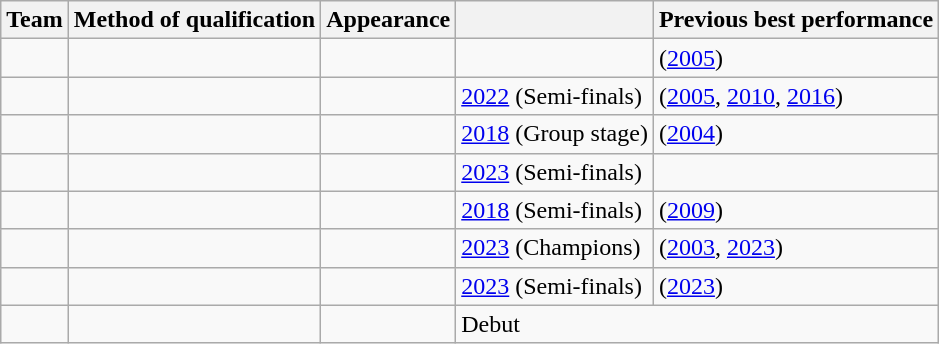<table class="wikitable sortable">
<tr>
<th>Team</th>
<th>Method of qualification</th>
<th data-sort-type="number">Appearance</th>
<th></th>
<th>Previous best performance</th>
</tr>
<tr>
<td></td>
<td></td>
<td></td>
<td></td>
<td> (<a href='#'>2005</a>)</td>
</tr>
<tr>
<td></td>
<td></td>
<td></td>
<td><a href='#'>2022</a> (Semi-finals)</td>
<td> (<a href='#'>2005</a>, <a href='#'>2010</a>, <a href='#'>2016</a>)</td>
</tr>
<tr>
<td></td>
<td></td>
<td></td>
<td><a href='#'>2018</a> (Group stage)</td>
<td> (<a href='#'>2004</a>)</td>
</tr>
<tr>
<td></td>
<td></td>
<td></td>
<td><a href='#'>2023</a> (Semi-finals)</td>
<td></td>
</tr>
<tr>
<td></td>
<td></td>
<td></td>
<td><a href='#'>2018</a> (Semi-finals)</td>
<td> (<a href='#'>2009</a>)</td>
</tr>
<tr>
<td></td>
<td></td>
<td></td>
<td><a href='#'>2023</a> (Champions)</td>
<td> (<a href='#'>2003</a>, <a href='#'>2023</a>)</td>
</tr>
<tr>
<td></td>
<td></td>
<td></td>
<td><a href='#'>2023</a> (Semi-finals)</td>
<td> (<a href='#'>2023</a>)</td>
</tr>
<tr>
<td></td>
<td></td>
<td></td>
<td colspan="2">Debut</td>
</tr>
</table>
